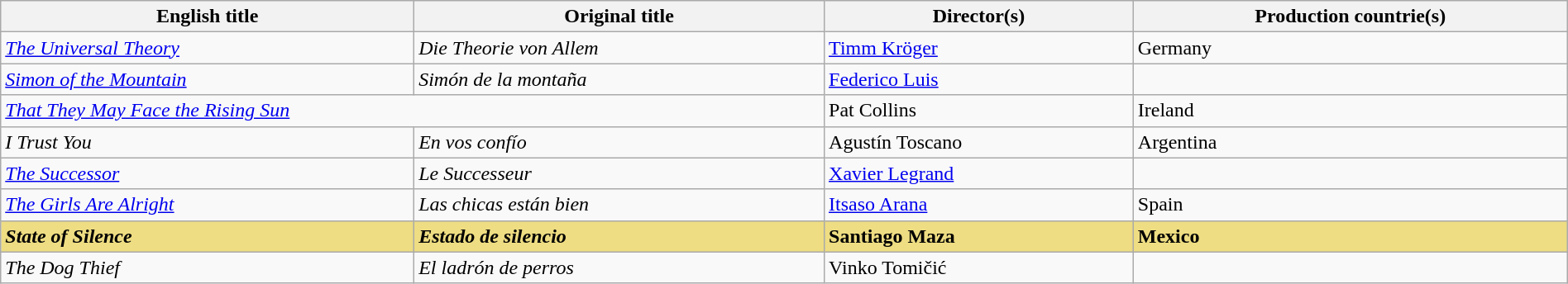<table class="sortable wikitable" style="width:100%; margin-bottom:4px" cellpadding="5">
<tr>
<th scope="col">English title</th>
<th scope="col">Original title</th>
<th scope="col">Director(s)</th>
<th scope="col">Production countrie(s)</th>
</tr>
<tr>
<td><em><a href='#'>The Universal Theory</a></em></td>
<td><em>Die Theorie von Allem</em></td>
<td><a href='#'>Timm Kröger</a></td>
<td>Germany</td>
</tr>
<tr>
<td><em><a href='#'>Simon of the Mountain</a></em></td>
<td><em>Simón de la montaña</em></td>
<td><a href='#'>Federico Luis</a></td>
<td></td>
</tr>
<tr>
<td colspan="2"><em><a href='#'>That They May Face the Rising Sun</a></em></td>
<td>Pat Collins</td>
<td>Ireland</td>
</tr>
<tr>
<td><em>I Trust You</em></td>
<td><em>En vos confío</em></td>
<td>Agustín Toscano</td>
<td>Argentina</td>
</tr>
<tr>
<td><em><a href='#'>The Successor</a></em></td>
<td><em>Le Successeur</em></td>
<td><a href='#'>Xavier Legrand</a></td>
<td></td>
</tr>
<tr>
<td><em><a href='#'>The Girls Are Alright</a></em></td>
<td><em>Las chicas están bien</em></td>
<td><a href='#'>Itsaso Arana</a></td>
<td>Spain</td>
</tr>
<tr style="background:#EEDD82">
<td><strong><em>State of Silence</em></strong></td>
<td><strong><em>Estado de silencio</em></strong></td>
<td><strong>Santiago Maza</strong></td>
<td><strong>Mexico</strong></td>
</tr>
<tr>
<td><em>The Dog Thief</em></td>
<td><em>El ladrón de perros</em></td>
<td>Vinko Tomičić</td>
<td></td>
</tr>
</table>
